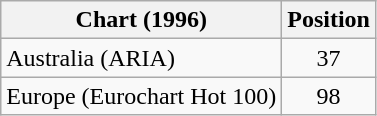<table class="wikitable">
<tr>
<th>Chart (1996)</th>
<th>Position</th>
</tr>
<tr>
<td>Australia (ARIA)</td>
<td align="center">37</td>
</tr>
<tr>
<td>Europe (Eurochart Hot 100)</td>
<td align="center">98</td>
</tr>
</table>
